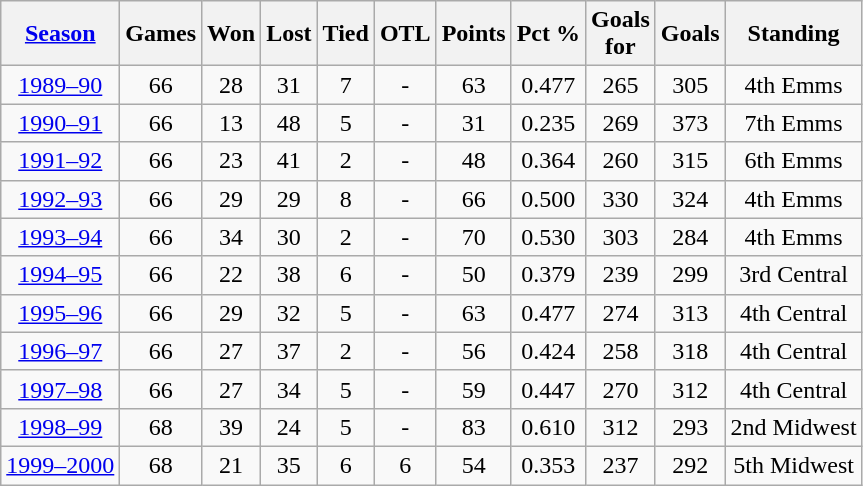<table class="wikitable">
<tr>
<th><a href='#'>Season</a></th>
<th>Games</th>
<th>Won</th>
<th>Lost</th>
<th>Tied</th>
<th>OTL</th>
<th>Points</th>
<th>Pct %</th>
<th>Goals<br>for</th>
<th>Goals<br></th>
<th>Standing</th>
</tr>
<tr align="center">
<td><a href='#'>1989–90</a></td>
<td>66</td>
<td>28</td>
<td>31</td>
<td>7</td>
<td>-</td>
<td>63</td>
<td>0.477</td>
<td>265</td>
<td>305</td>
<td>4th Emms</td>
</tr>
<tr align="center">
<td><a href='#'>1990–91</a></td>
<td>66</td>
<td>13</td>
<td>48</td>
<td>5</td>
<td>-</td>
<td>31</td>
<td>0.235</td>
<td>269</td>
<td>373</td>
<td>7th Emms</td>
</tr>
<tr align="center">
<td><a href='#'>1991–92</a></td>
<td>66</td>
<td>23</td>
<td>41</td>
<td>2</td>
<td>-</td>
<td>48</td>
<td>0.364</td>
<td>260</td>
<td>315</td>
<td>6th Emms</td>
</tr>
<tr align="center">
<td><a href='#'>1992–93</a></td>
<td>66</td>
<td>29</td>
<td>29</td>
<td>8</td>
<td>-</td>
<td>66</td>
<td>0.500</td>
<td>330</td>
<td>324</td>
<td>4th Emms</td>
</tr>
<tr align="center">
<td><a href='#'>1993–94</a></td>
<td>66</td>
<td>34</td>
<td>30</td>
<td>2</td>
<td>-</td>
<td>70</td>
<td>0.530</td>
<td>303</td>
<td>284</td>
<td>4th Emms</td>
</tr>
<tr align="center">
<td><a href='#'>1994–95</a></td>
<td>66</td>
<td>22</td>
<td>38</td>
<td>6</td>
<td>-</td>
<td>50</td>
<td>0.379</td>
<td>239</td>
<td>299</td>
<td>3rd Central</td>
</tr>
<tr align="center">
<td><a href='#'>1995–96</a></td>
<td>66</td>
<td>29</td>
<td>32</td>
<td>5</td>
<td>-</td>
<td>63</td>
<td>0.477</td>
<td>274</td>
<td>313</td>
<td>4th Central</td>
</tr>
<tr align="center">
<td><a href='#'>1996–97</a></td>
<td>66</td>
<td>27</td>
<td>37</td>
<td>2</td>
<td>-</td>
<td>56</td>
<td>0.424</td>
<td>258</td>
<td>318</td>
<td>4th Central</td>
</tr>
<tr align="center">
<td><a href='#'>1997–98</a></td>
<td>66</td>
<td>27</td>
<td>34</td>
<td>5</td>
<td>-</td>
<td>59</td>
<td>0.447</td>
<td>270</td>
<td>312</td>
<td>4th Central</td>
</tr>
<tr align="center">
<td><a href='#'>1998–99</a></td>
<td>68</td>
<td>39</td>
<td>24</td>
<td>5</td>
<td>-</td>
<td>83</td>
<td>0.610</td>
<td>312</td>
<td>293</td>
<td>2nd Midwest</td>
</tr>
<tr align="center">
<td><a href='#'>1999–2000</a></td>
<td>68</td>
<td>21</td>
<td>35</td>
<td>6</td>
<td>6</td>
<td>54</td>
<td>0.353</td>
<td>237</td>
<td>292</td>
<td>5th Midwest</td>
</tr>
</table>
